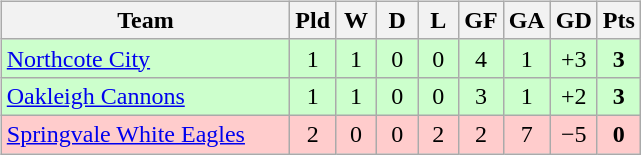<table>
<tr>
<td><br><table class="wikitable" style="text-align: center;">
<tr>
<th width=185>Team</th>
<th width=20>Pld</th>
<th width=20>W</th>
<th width=20>D</th>
<th width=20>L</th>
<th width=20>GF</th>
<th width=20>GA</th>
<th width=20>GD</th>
<th width=20>Pts</th>
</tr>
<tr style="background: #CCFFCC; color: black">
<td align=left><a href='#'>Northcote City</a></td>
<td>1</td>
<td>1</td>
<td>0</td>
<td>0</td>
<td>4</td>
<td>1</td>
<td>+3</td>
<td><strong>3</strong></td>
</tr>
<tr style="background: #CCFFCC; color: black">
<td align=left><a href='#'>Oakleigh Cannons</a></td>
<td>1</td>
<td>1</td>
<td>0</td>
<td>0</td>
<td>3</td>
<td>1</td>
<td>+2</td>
<td><strong>3</strong></td>
</tr>
<tr style="background: #FFCCCC; color: black">
<td align=left><a href='#'>Springvale White Eagles</a></td>
<td>2</td>
<td>0</td>
<td>0</td>
<td>2</td>
<td>2</td>
<td>7</td>
<td>−5</td>
<td><strong>0</strong></td>
</tr>
</table>
</td>
</tr>
</table>
